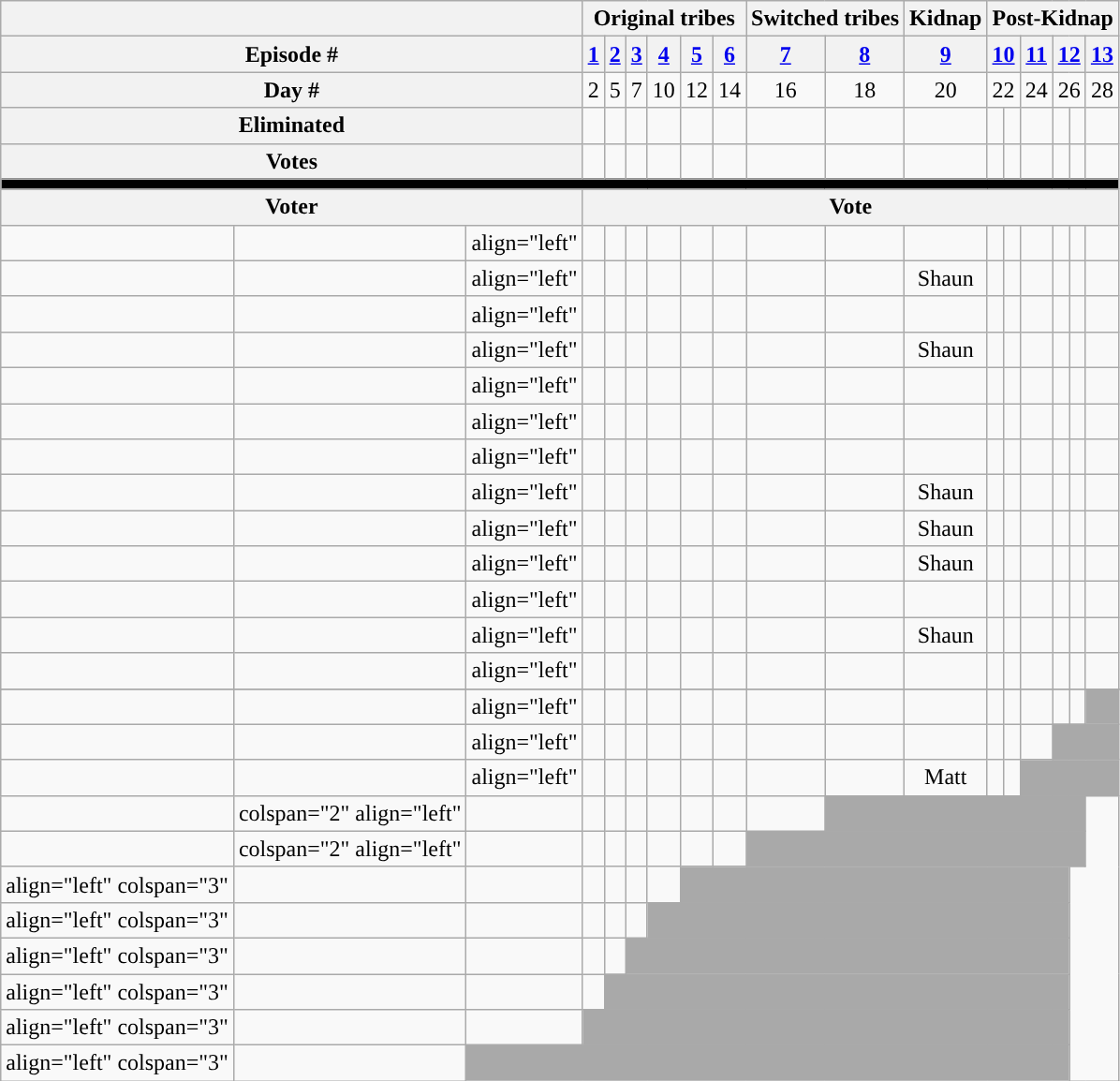<table class="wikitable nowrap" style="text-align:center;">
<tr>
<th colspan="3"></th>
<th colspan="6">Original tribes</th>
<th colspan="2">Switched tribes</th>
<th colspan="1">Kidnap</th>
<th colspan="6">Post-Kidnap</th>
</tr>
<tr>
<th colspan="3">Episode #</th>
<th><a href='#'>1</a></th>
<th><a href='#'>2</a></th>
<th><a href='#'>3</a></th>
<th><a href='#'>4</a></th>
<th><a href='#'>5</a></th>
<th><a href='#'>6</a></th>
<th><a href='#'>7</a></th>
<th><a href='#'>8</a></th>
<th><a href='#'>9</a></th>
<th colspan=2><a href='#'>10</a></th>
<th><a href='#'>11</a></th>
<th colspan=2><a href='#'>12</a></th>
<th><a href='#'>13</a></th>
</tr>
<tr>
<th colspan="3">Day #</th>
<td>2</td>
<td>5</td>
<td>7</td>
<td>10</td>
<td>12</td>
<td>14</td>
<td>16</td>
<td>18</td>
<td>20</td>
<td colspan=2>22</td>
<td>24</td>
<td colspan=2>26</td>
<td>28</td>
</tr>
<tr>
<th colspan="3">Eliminated</th>
<td></td>
<td></td>
<td></td>
<td></td>
<td></td>
<td></td>
<td></td>
<td></td>
<td></td>
<td></td>
<td></td>
<td></td>
<td></td>
<td></td>
<td></td>
</tr>
<tr>
<th colspan="3">Votes</th>
<td></td>
<td></td>
<td></td>
<td></td>
<td></td>
<td></td>
<td></td>
<td></td>
<td></td>
<td></td>
<td></td>
<td></td>
<td></td>
<td></td>
<td></td>
</tr>
<tr>
<td colspan="18" bgcolor="#000000"></td>
</tr>
<tr>
<th colspan="3">Voter</th>
<th colspan=15>Vote</th>
</tr>
<tr>
<td></td>
<td></td>
<td>align="left" </td>
<td></td>
<td></td>
<td></td>
<td></td>
<td></td>
<td></td>
<td></td>
<td></td>
<td></td>
<td></td>
<td></td>
<td></td>
<td></td>
<td></td>
<td></td>
</tr>
<tr>
<td></td>
<td></td>
<td>align="left" </td>
<td></td>
<td></td>
<td></td>
<td></td>
<td></td>
<td></td>
<td></td>
<td></td>
<td><span>Shaun</span></td>
<td></td>
<td></td>
<td></td>
<td></td>
<td></td>
<td></td>
</tr>
<tr>
<td></td>
<td></td>
<td>align="left" </td>
<td></td>
<td></td>
<td></td>
<td></td>
<td></td>
<td></td>
<td></td>
<td></td>
<td></td>
<td></td>
<td></td>
<td></td>
<td></td>
<td></td>
<td></td>
</tr>
<tr>
<td></td>
<td></td>
<td>align="left" </td>
<td></td>
<td></td>
<td></td>
<td></td>
<td></td>
<td></td>
<td></td>
<td></td>
<td><span>Shaun</span></td>
<td></td>
<td></td>
<td></td>
<td></td>
<td></td>
<td></td>
</tr>
<tr>
<td></td>
<td></td>
<td>align="left" </td>
<td></td>
<td></td>
<td></td>
<td></td>
<td></td>
<td></td>
<td></td>
<td></td>
<td></td>
<td></td>
<td></td>
<td></td>
<td></td>
<td></td>
<td></td>
</tr>
<tr>
<td></td>
<td></td>
<td>align="left" </td>
<td></td>
<td></td>
<td></td>
<td></td>
<td></td>
<td></td>
<td></td>
<td></td>
<td></td>
<td></td>
<td></td>
<td></td>
<td></td>
<td></td>
<td></td>
</tr>
<tr>
<td></td>
<td></td>
<td>align="left" </td>
<td></td>
<td></td>
<td></td>
<td></td>
<td></td>
<td></td>
<td></td>
<td></td>
<td></td>
<td></td>
<td></td>
<td></td>
<td></td>
<td></td>
<td></td>
</tr>
<tr>
<td></td>
<td></td>
<td>align="left" </td>
<td></td>
<td></td>
<td></td>
<td></td>
<td></td>
<td></td>
<td></td>
<td></td>
<td><span>Shaun</span></td>
<td></td>
<td></td>
<td></td>
<td></td>
<td></td>
<td></td>
</tr>
<tr>
<td></td>
<td></td>
<td>align="left" </td>
<td></td>
<td></td>
<td></td>
<td></td>
<td></td>
<td></td>
<td></td>
<td></td>
<td><span>Shaun</span></td>
<td></td>
<td></td>
<td></td>
<td></td>
<td></td>
<td></td>
</tr>
<tr>
<td></td>
<td></td>
<td>align="left" </td>
<td></td>
<td></td>
<td></td>
<td></td>
<td></td>
<td></td>
<td></td>
<td></td>
<td><span>Shaun</span></td>
<td></td>
<td></td>
<td></td>
<td></td>
<td></td>
<td></td>
</tr>
<tr>
<td></td>
<td></td>
<td>align="left" </td>
<td></td>
<td></td>
<td></td>
<td></td>
<td></td>
<td></td>
<td></td>
<td></td>
<td></td>
<td></td>
<td></td>
<td></td>
<td></td>
<td></td>
<td></td>
</tr>
<tr>
<td></td>
<td></td>
<td>align="left" </td>
<td></td>
<td></td>
<td></td>
<td></td>
<td></td>
<td></td>
<td></td>
<td></td>
<td><span>Shaun</span></td>
<td></td>
<td></td>
<td></td>
<td></td>
<td></td>
<td></td>
</tr>
<tr>
<td></td>
<td></td>
<td>align="left" </td>
<td></td>
<td></td>
<td></td>
<td></td>
<td></td>
<td></td>
<td></td>
<td></td>
<td></td>
<td></td>
<td></td>
<td></td>
<td></td>
<td></td>
<td></td>
</tr>
<tr>
</tr>
<tr>
<td></td>
<td></td>
<td>align="left" </td>
<td></td>
<td></td>
<td></td>
<td></td>
<td></td>
<td></td>
<td></td>
<td></td>
<td></td>
<td></td>
<td></td>
<td></td>
<td></td>
<td></td>
<td colspan="1" style="background:darkgrey;"></td>
</tr>
<tr>
<td></td>
<td></td>
<td>align="left" </td>
<td></td>
<td></td>
<td></td>
<td></td>
<td></td>
<td></td>
<td></td>
<td></td>
<td></td>
<td></td>
<td></td>
<td></td>
<td colspan="3" style="background:darkgrey;"></td>
</tr>
<tr>
<td></td>
<td></td>
<td>align="left" </td>
<td></td>
<td></td>
<td></td>
<td></td>
<td></td>
<td></td>
<td></td>
<td></td>
<td><span>Matt</span></td>
<td></td>
<td></td>
<td colspan="4" style="background:darkgrey;"></td>
</tr>
<tr>
<td></td>
<td>colspan="2" align="left" </td>
<td></td>
<td></td>
<td></td>
<td></td>
<td></td>
<td></td>
<td></td>
<td></td>
<td colspan="7" style="background:darkgrey;"></td>
</tr>
<tr>
<td></td>
<td>colspan="2" align="left" </td>
<td></td>
<td></td>
<td></td>
<td></td>
<td></td>
<td></td>
<td></td>
<td colspan="8" style="background:darkgrey;"></td>
</tr>
<tr>
<td>align="left" colspan="3" </td>
<td></td>
<td></td>
<td></td>
<td></td>
<td></td>
<td></td>
<td colspan="9" style="background:darkgrey;"></td>
</tr>
<tr>
<td>align="left" colspan="3" </td>
<td></td>
<td></td>
<td></td>
<td></td>
<td></td>
<td colspan="10" style="background:darkgrey;"></td>
</tr>
<tr>
<td>align="left" colspan="3" </td>
<td></td>
<td></td>
<td></td>
<td></td>
<td colspan="11" style="background:darkgrey;"></td>
</tr>
<tr>
<td>align="left" colspan="3" </td>
<td></td>
<td></td>
<td></td>
<td colspan="12" style="background:darkgrey;"></td>
</tr>
<tr>
<td>align="left" colspan="3" </td>
<td></td>
<td></td>
<td colspan="13" style="background:darkgrey;"></td>
</tr>
<tr>
<td>align="left" colspan="3" </td>
<td></td>
<td colspan="14" style="background:darkgrey;"></td>
</tr>
</table>
